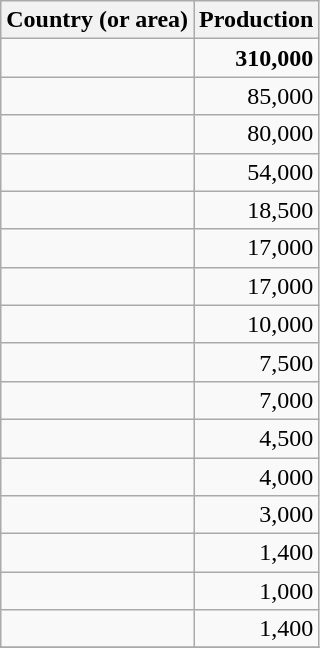<table class="wikitable sortable static-row-numbers" style="text-align:right;">
<tr class="static-row-header" style="text-align:center;vertical-align:bottom;">
<th>Country (or area)</th>
<th>Production</th>
</tr>
<tr class="static-row-header " style="font-weight:bold;">
<td> </td>
<td>310,000</td>
</tr>
<tr>
<td></td>
<td>85,000</td>
</tr>
<tr>
<td></td>
<td>80,000</td>
</tr>
<tr>
<td></td>
<td>54,000</td>
</tr>
<tr>
<td></td>
<td>18,500</td>
</tr>
<tr>
<td></td>
<td>17,000</td>
</tr>
<tr>
<td></td>
<td>17,000</td>
</tr>
<tr>
<td></td>
<td>10,000</td>
</tr>
<tr>
<td></td>
<td>7,500</td>
</tr>
<tr>
<td></td>
<td>7,000</td>
</tr>
<tr>
<td></td>
<td>4,500</td>
</tr>
<tr>
<td></td>
<td>4,000</td>
</tr>
<tr>
<td></td>
<td>3,000</td>
</tr>
<tr>
<td></td>
<td>1,400</td>
</tr>
<tr>
<td></td>
<td>1,000</td>
</tr>
<tr>
<td> </td>
<td>1,400</td>
</tr>
<tr>
</tr>
</table>
